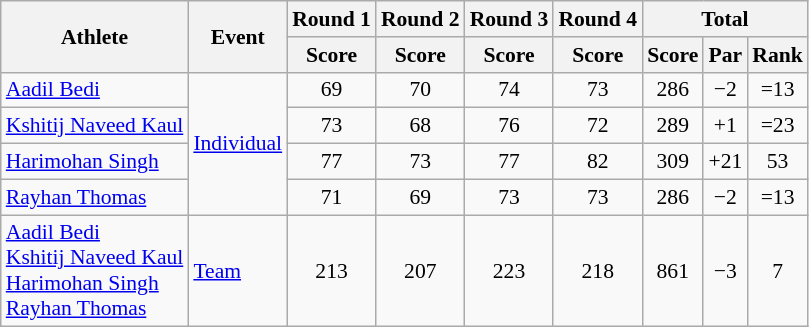<table class=wikitable style="text-align:center; font-size:90%">
<tr>
<th rowspan="2">Athlete</th>
<th rowspan="2">Event</th>
<th>Round 1</th>
<th>Round 2</th>
<th>Round 3</th>
<th>Round 4</th>
<th colspan="3">Total</th>
</tr>
<tr>
<th>Score</th>
<th>Score</th>
<th>Score</th>
<th>Score</th>
<th>Score</th>
<th>Par</th>
<th>Rank</th>
</tr>
<tr>
<td align=left><a href='#'>Aadil Bedi</a></td>
<td align=left rowspan=4><a href='#'>Individual</a></td>
<td>69</td>
<td>70</td>
<td>74</td>
<td>73</td>
<td>286</td>
<td>−2</td>
<td>=13</td>
</tr>
<tr>
<td align=left><a href='#'>Kshitij Naveed Kaul</a></td>
<td>73</td>
<td>68</td>
<td>76</td>
<td>72</td>
<td>289</td>
<td>+1</td>
<td>=23</td>
</tr>
<tr>
<td align=left><a href='#'>Harimohan Singh</a></td>
<td>77</td>
<td>73</td>
<td>77</td>
<td>82</td>
<td>309</td>
<td>+21</td>
<td>53</td>
</tr>
<tr>
<td align=left><a href='#'>Rayhan Thomas</a></td>
<td>71</td>
<td>69</td>
<td>73</td>
<td>73</td>
<td>286</td>
<td>−2</td>
<td>=13</td>
</tr>
<tr>
<td align=left><a href='#'>Aadil Bedi</a><br><a href='#'>Kshitij Naveed Kaul</a><br><a href='#'>Harimohan Singh</a><br><a href='#'>Rayhan Thomas</a></td>
<td align=left><a href='#'>Team</a></td>
<td>213</td>
<td>207</td>
<td>223</td>
<td>218</td>
<td>861</td>
<td>−3</td>
<td>7</td>
</tr>
</table>
